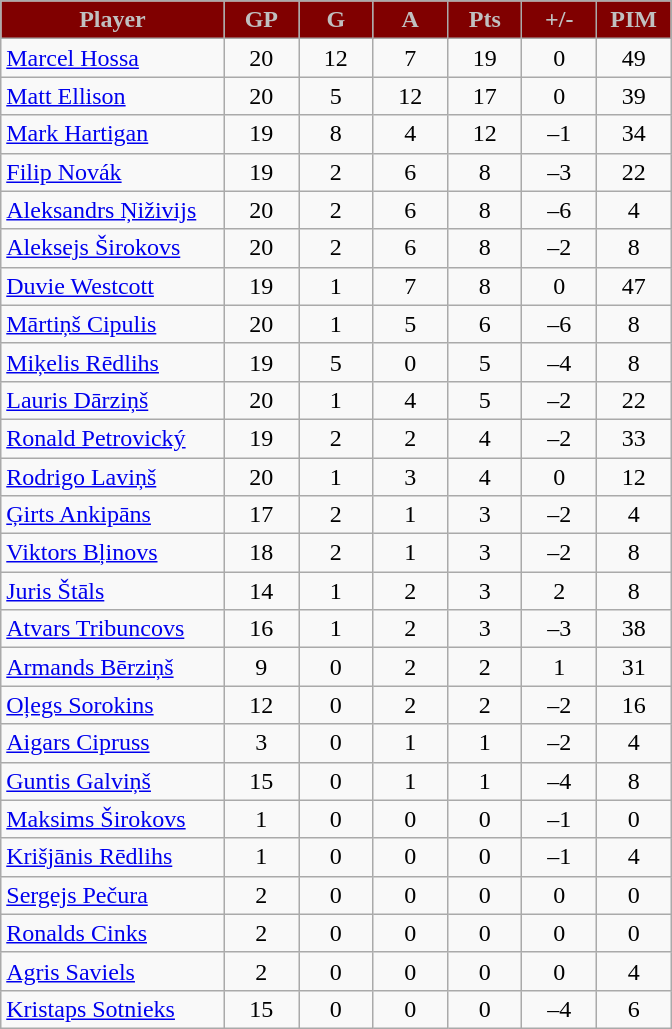<table class="wikitable sortable">
<tr align=center>
<th style="background:maroon; color: silver;" width="30%">Player</th>
<th style="background:maroon; color: silver;" width="10%">GP</th>
<th style="background:maroon; color: silver;" width="10%">G</th>
<th style="background:maroon; color: silver;" width="10%">A</th>
<th style="background:maroon; color: silver;" width="10%">Pts</th>
<th style="background:maroon; color: silver;" width="10%">+/-</th>
<th style="background:maroon; color: silver;" width="10%">PIM</th>
</tr>
<tr align=center>
<td align=left><a href='#'>Marcel Hossa</a></td>
<td>20</td>
<td>12</td>
<td>7</td>
<td>19</td>
<td>0</td>
<td>49</td>
</tr>
<tr align=center>
<td align=left><a href='#'>Matt Ellison</a></td>
<td>20</td>
<td>5</td>
<td>12</td>
<td>17</td>
<td>0</td>
<td>39</td>
</tr>
<tr align=center>
<td align=left><a href='#'>Mark Hartigan</a></td>
<td>19</td>
<td>8</td>
<td>4</td>
<td>12</td>
<td>–1</td>
<td>34</td>
</tr>
<tr align=center>
<td align=left><a href='#'>Filip Novák</a></td>
<td>19</td>
<td>2</td>
<td>6</td>
<td>8</td>
<td>–3</td>
<td>22</td>
</tr>
<tr align=center>
<td align=left><a href='#'>Aleksandrs Ņiživijs</a></td>
<td>20</td>
<td>2</td>
<td>6</td>
<td>8</td>
<td>–6</td>
<td>4</td>
</tr>
<tr align=center>
<td align=left><a href='#'>Aleksejs Širokovs</a></td>
<td>20</td>
<td>2</td>
<td>6</td>
<td>8</td>
<td>–2</td>
<td>8</td>
</tr>
<tr align=center>
<td align=left><a href='#'>Duvie Westcott</a></td>
<td>19</td>
<td>1</td>
<td>7</td>
<td>8</td>
<td>0</td>
<td>47</td>
</tr>
<tr align=center>
<td align=left><a href='#'>Mārtiņš Cipulis</a></td>
<td>20</td>
<td>1</td>
<td>5</td>
<td>6</td>
<td>–6</td>
<td>8</td>
</tr>
<tr align=center>
<td align=left><a href='#'>Miķelis Rēdlihs</a></td>
<td>19</td>
<td>5</td>
<td>0</td>
<td>5</td>
<td>–4</td>
<td>8</td>
</tr>
<tr align=center>
<td align=left><a href='#'>Lauris Dārziņš</a></td>
<td>20</td>
<td>1</td>
<td>4</td>
<td>5</td>
<td>–2</td>
<td>22</td>
</tr>
<tr align=center>
<td align=left><a href='#'>Ronald Petrovický</a></td>
<td>19</td>
<td>2</td>
<td>2</td>
<td>4</td>
<td>–2</td>
<td>33</td>
</tr>
<tr align=center>
<td align=left><a href='#'>Rodrigo Laviņš</a></td>
<td>20</td>
<td>1</td>
<td>3</td>
<td>4</td>
<td>0</td>
<td>12</td>
</tr>
<tr align=center>
<td align=left><a href='#'>Ģirts Ankipāns</a></td>
<td>17</td>
<td>2</td>
<td>1</td>
<td>3</td>
<td>–2</td>
<td>4</td>
</tr>
<tr align=center>
<td align=left><a href='#'>Viktors Bļinovs</a></td>
<td>18</td>
<td>2</td>
<td>1</td>
<td>3</td>
<td>–2</td>
<td>8</td>
</tr>
<tr align=center>
<td align=left><a href='#'>Juris Štāls</a></td>
<td>14</td>
<td>1</td>
<td>2</td>
<td>3</td>
<td>2</td>
<td>8</td>
</tr>
<tr align=center>
<td align=left><a href='#'>Atvars Tribuncovs</a></td>
<td>16</td>
<td>1</td>
<td>2</td>
<td>3</td>
<td>–3</td>
<td>38</td>
</tr>
<tr align=center>
<td align=left><a href='#'>Armands Bērziņš</a></td>
<td>9</td>
<td>0</td>
<td>2</td>
<td>2</td>
<td>1</td>
<td>31</td>
</tr>
<tr align=center>
<td align=left><a href='#'>Oļegs Sorokins</a></td>
<td>12</td>
<td>0</td>
<td>2</td>
<td>2</td>
<td>–2</td>
<td>16</td>
</tr>
<tr align=center>
<td align=left><a href='#'>Aigars Cipruss</a></td>
<td>3</td>
<td>0</td>
<td>1</td>
<td>1</td>
<td>–2</td>
<td>4</td>
</tr>
<tr align=center>
<td align=left><a href='#'>Guntis Galviņš</a></td>
<td>15</td>
<td>0</td>
<td>1</td>
<td>1</td>
<td>–4</td>
<td>8</td>
</tr>
<tr align=center>
<td align=left><a href='#'>Maksims Širokovs</a></td>
<td>1</td>
<td>0</td>
<td>0</td>
<td>0</td>
<td>–1</td>
<td>0</td>
</tr>
<tr align=center>
<td align=left><a href='#'>Krišjānis Rēdlihs</a></td>
<td>1</td>
<td>0</td>
<td>0</td>
<td>0</td>
<td>–1</td>
<td>4</td>
</tr>
<tr align=center>
<td align=left><a href='#'>Sergejs Pečura</a></td>
<td>2</td>
<td>0</td>
<td>0</td>
<td>0</td>
<td>0</td>
<td>0</td>
</tr>
<tr align=center>
<td align=left><a href='#'>Ronalds Cinks</a></td>
<td>2</td>
<td>0</td>
<td>0</td>
<td>0</td>
<td>0</td>
<td>0</td>
</tr>
<tr align=center>
<td align=left><a href='#'>Agris Saviels</a></td>
<td>2</td>
<td>0</td>
<td>0</td>
<td>0</td>
<td>0</td>
<td>4</td>
</tr>
<tr align=center>
<td align=left><a href='#'>Kristaps Sotnieks</a></td>
<td>15</td>
<td>0</td>
<td>0</td>
<td>0</td>
<td>–4</td>
<td>6</td>
</tr>
</table>
